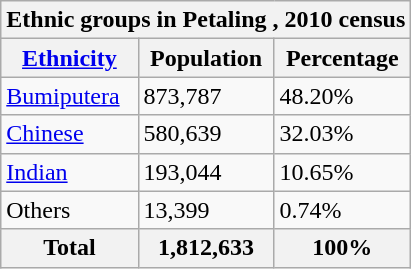<table class="wikitable">
<tr>
<th style="text-align:center;" colspan="3">Ethnic groups in Petaling , 2010 census</th>
</tr>
<tr>
<th><a href='#'>Ethnicity</a></th>
<th>Population</th>
<th>Percentage</th>
</tr>
<tr>
<td><a href='#'>Bumiputera</a></td>
<td>873,787</td>
<td>48.20%</td>
</tr>
<tr>
<td><a href='#'>Chinese</a></td>
<td>580,639</td>
<td>32.03%</td>
</tr>
<tr>
<td><a href='#'>Indian</a></td>
<td>193,044</td>
<td>10.65%</td>
</tr>
<tr>
<td>Others</td>
<td>13,399</td>
<td>0.74%</td>
</tr>
<tr>
<th>Total</th>
<th>1,812,633</th>
<th>100%</th>
</tr>
</table>
